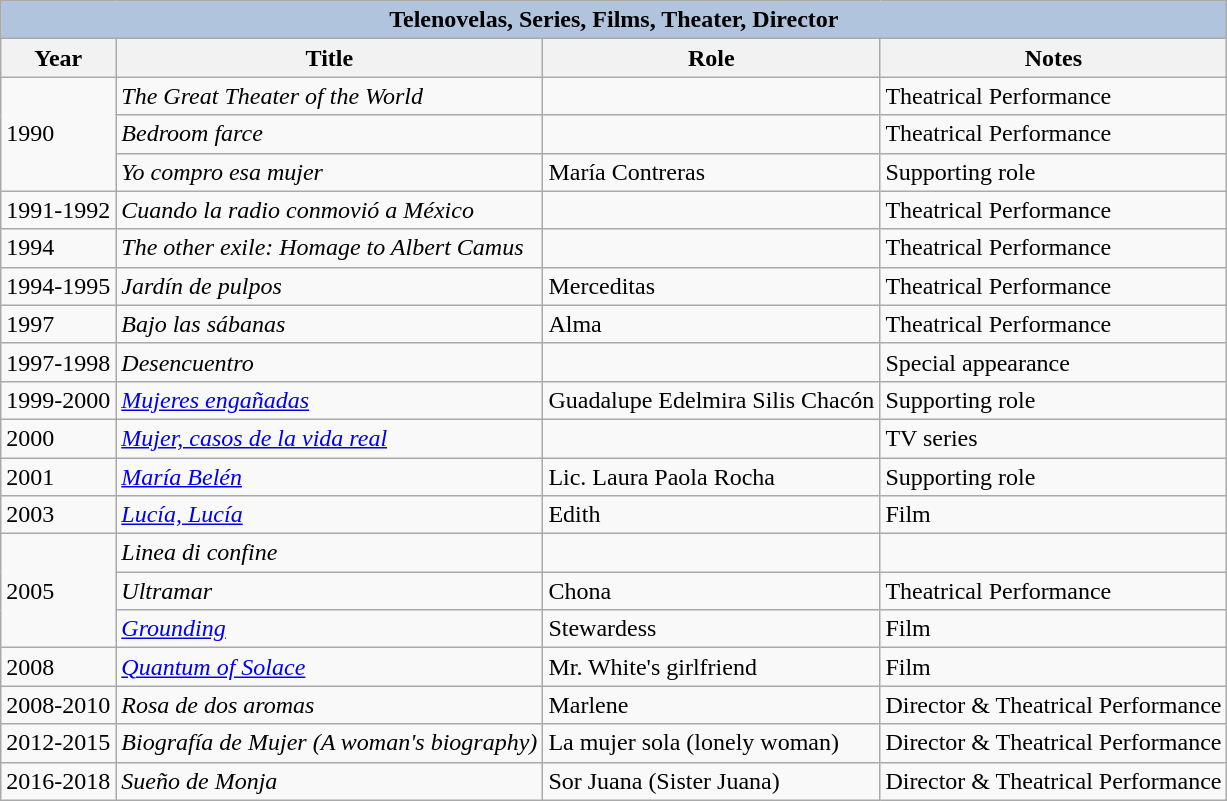<table class="wikitable">
<tr>
<th colspan="5" style="background:LightSteelBlue;">Telenovelas, Series, Films, Theater, Director</th>
</tr>
<tr>
<th>Year</th>
<th>Title</th>
<th>Role</th>
<th>Notes</th>
</tr>
<tr>
<td rowspan=3>1990</td>
<td><em> The Great Theater of the World</em></td>
<td></td>
<td>Theatrical Performance</td>
</tr>
<tr>
<td><em>Bedroom farce</em></td>
<td></td>
<td>Theatrical Performance</td>
</tr>
<tr>
<td><em>Yo compro esa mujer</em></td>
<td>María Contreras</td>
<td>Supporting role</td>
</tr>
<tr>
<td>1991-1992</td>
<td><em>Cuando la radio conmovió a México</em></td>
<td></td>
<td>Theatrical Performance</td>
</tr>
<tr>
<td>1994</td>
<td><em>The other exile: Homage to Albert Camus</em></td>
<td></td>
<td>Theatrical Performance</td>
</tr>
<tr>
<td>1994-1995</td>
<td><em>Jardín de pulpos</em></td>
<td>Merceditas</td>
<td>Theatrical Performance</td>
</tr>
<tr>
<td>1997</td>
<td><em>Bajo las sábanas</em></td>
<td>Alma</td>
<td>Theatrical Performance</td>
</tr>
<tr>
<td>1997-1998</td>
<td><em>Desencuentro</em></td>
<td></td>
<td>Special appearance</td>
</tr>
<tr>
<td>1999-2000</td>
<td><em><a href='#'>Mujeres engañadas</a></em></td>
<td>Guadalupe Edelmira Silis Chacón</td>
<td>Supporting role</td>
</tr>
<tr>
<td>2000</td>
<td><em><a href='#'>Mujer, casos de la vida real</a></em></td>
<td></td>
<td>TV series</td>
</tr>
<tr>
<td>2001</td>
<td><em><a href='#'>María Belén</a></em></td>
<td>Lic. Laura Paola Rocha</td>
<td>Supporting role</td>
</tr>
<tr>
<td>2003</td>
<td><em><a href='#'>Lucía, Lucía</a></em></td>
<td>Edith</td>
<td>Film</td>
</tr>
<tr>
<td rowspan=3>2005</td>
<td><em>Linea di confine</em></td>
<td></td>
<td></td>
</tr>
<tr>
<td><em>Ultramar</em></td>
<td>Chona</td>
<td>Theatrical Performance</td>
</tr>
<tr>
<td><em><a href='#'>Grounding</a></em></td>
<td>Stewardess</td>
<td>Film</td>
</tr>
<tr>
<td>2008</td>
<td><em><a href='#'>Quantum of Solace</a></em></td>
<td>Mr. White's girlfriend</td>
<td>Film</td>
</tr>
<tr>
<td>2008-2010</td>
<td><em>Rosa de dos aromas</em></td>
<td>Marlene</td>
<td>Director & Theatrical Performance</td>
</tr>
<tr>
<td>2012-2015</td>
<td><em>Biografía de Mujer (A woman's biography)</em></td>
<td>La mujer sola (lonely woman)</td>
<td>Director & Theatrical Performance</td>
</tr>
<tr>
<td>2016-2018</td>
<td><em>Sueño de Monja</em></td>
<td>Sor Juana (Sister Juana)</td>
<td>Director & Theatrical Performance</td>
</tr>
</table>
